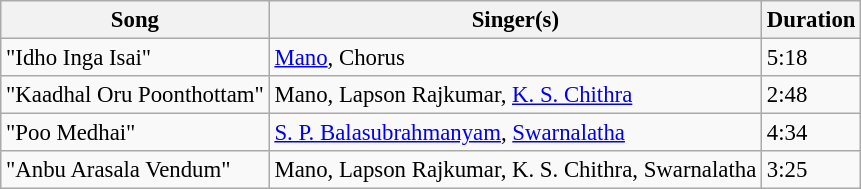<table class="wikitable" style="font-size:95%;">
<tr>
<th>Song</th>
<th>Singer(s)</th>
<th>Duration</th>
</tr>
<tr>
<td>"Idho Inga Isai"</td>
<td><a href='#'>Mano</a>, Chorus</td>
<td>5:18</td>
</tr>
<tr>
<td>"Kaadhal Oru Poonthottam"</td>
<td>Mano, Lapson Rajkumar, <a href='#'>K. S. Chithra</a></td>
<td>2:48</td>
</tr>
<tr>
<td>"Poo Medhai"</td>
<td><a href='#'>S. P. Balasubrahmanyam</a>, <a href='#'>Swarnalatha</a></td>
<td>4:34</td>
</tr>
<tr>
<td>"Anbu Arasala Vendum"</td>
<td>Mano, Lapson Rajkumar, K. S. Chithra, Swarnalatha</td>
<td>3:25</td>
</tr>
</table>
